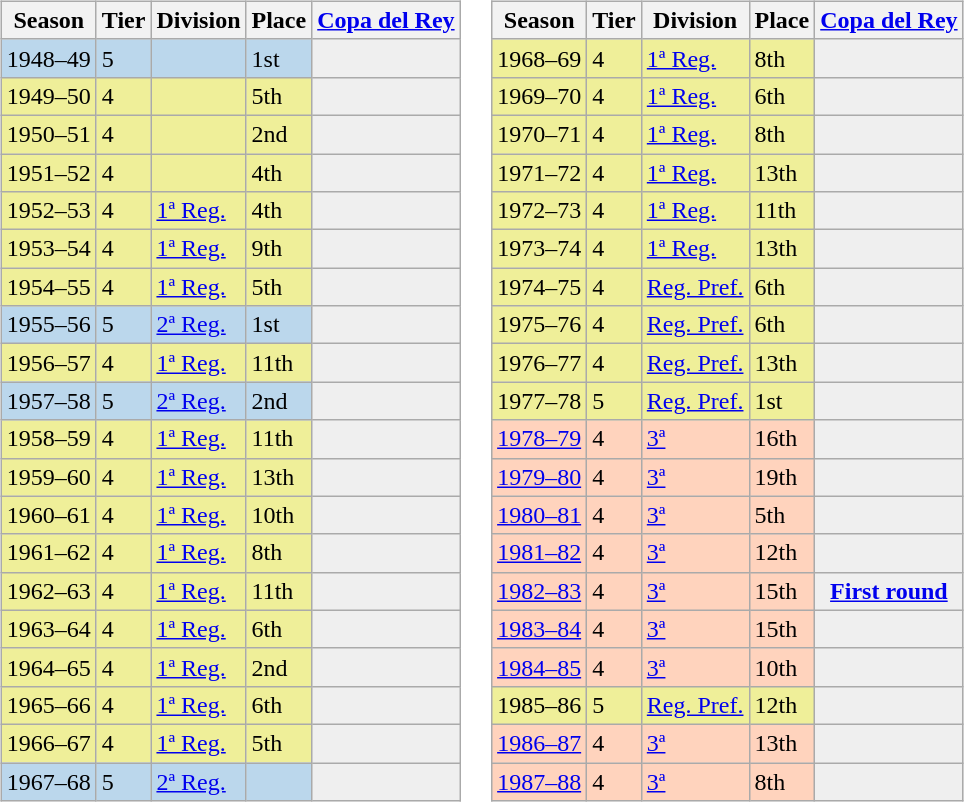<table>
<tr>
<td valign="top" width=0%><br><table class="wikitable">
<tr style="background:#f0f6fa;">
<th>Season</th>
<th>Tier</th>
<th>Division</th>
<th>Place</th>
<th><a href='#'>Copa del Rey</a></th>
</tr>
<tr>
<td style="background:#BBD7EC;">1948–49</td>
<td style="background:#BBD7EC;">5</td>
<td style="background:#BBD7EC;"></td>
<td style="background:#BBD7EC;">1st</td>
<th style="background:#efefef;"></th>
</tr>
<tr>
<td style="background:#EFEF99;">1949–50</td>
<td style="background:#EFEF99;">4</td>
<td style="background:#EFEF99;"></td>
<td style="background:#EFEF99;">5th</td>
<th style="background:#efefef;"></th>
</tr>
<tr>
<td style="background:#EFEF99;">1950–51</td>
<td style="background:#EFEF99;">4</td>
<td style="background:#EFEF99;"></td>
<td style="background:#EFEF99;">2nd</td>
<th style="background:#efefef;"></th>
</tr>
<tr>
<td style="background:#EFEF99;">1951–52</td>
<td style="background:#EFEF99;">4</td>
<td style="background:#EFEF99;"></td>
<td style="background:#EFEF99;">4th</td>
<th style="background:#efefef;"></th>
</tr>
<tr>
<td style="background:#EFEF99;">1952–53</td>
<td style="background:#EFEF99;">4</td>
<td style="background:#EFEF99;"><a href='#'>1ª Reg.</a></td>
<td style="background:#EFEF99;">4th</td>
<th style="background:#efefef;"></th>
</tr>
<tr>
<td style="background:#EFEF99;">1953–54</td>
<td style="background:#EFEF99;">4</td>
<td style="background:#EFEF99;"><a href='#'>1ª Reg.</a></td>
<td style="background:#EFEF99;">9th</td>
<th style="background:#efefef;"></th>
</tr>
<tr>
<td style="background:#EFEF99;">1954–55</td>
<td style="background:#EFEF99;">4</td>
<td style="background:#EFEF99;"><a href='#'>1ª Reg.</a></td>
<td style="background:#EFEF99;">5th</td>
<th style="background:#efefef;"></th>
</tr>
<tr>
<td style="background:#BBD7EC;">1955–56</td>
<td style="background:#BBD7EC;">5</td>
<td style="background:#BBD7EC;"><a href='#'>2ª Reg.</a></td>
<td style="background:#BBD7EC;">1st</td>
<th style="background:#efefef;"></th>
</tr>
<tr>
<td style="background:#EFEF99;">1956–57</td>
<td style="background:#EFEF99;">4</td>
<td style="background:#EFEF99;"><a href='#'>1ª Reg.</a></td>
<td style="background:#EFEF99;">11th</td>
<th style="background:#efefef;"></th>
</tr>
<tr>
<td style="background:#BBD7EC;">1957–58</td>
<td style="background:#BBD7EC;">5</td>
<td style="background:#BBD7EC;"><a href='#'>2ª Reg.</a></td>
<td style="background:#BBD7EC;">2nd</td>
<th style="background:#efefef;"></th>
</tr>
<tr>
<td style="background:#EFEF99;">1958–59</td>
<td style="background:#EFEF99;">4</td>
<td style="background:#EFEF99;"><a href='#'>1ª Reg.</a></td>
<td style="background:#EFEF99;">11th</td>
<th style="background:#efefef;"></th>
</tr>
<tr>
<td style="background:#EFEF99;">1959–60</td>
<td style="background:#EFEF99;">4</td>
<td style="background:#EFEF99;"><a href='#'>1ª Reg.</a></td>
<td style="background:#EFEF99;">13th</td>
<th style="background:#efefef;"></th>
</tr>
<tr>
<td style="background:#EFEF99;">1960–61</td>
<td style="background:#EFEF99;">4</td>
<td style="background:#EFEF99;"><a href='#'>1ª Reg.</a></td>
<td style="background:#EFEF99;">10th</td>
<th style="background:#efefef;"></th>
</tr>
<tr>
<td style="background:#EFEF99;">1961–62</td>
<td style="background:#EFEF99;">4</td>
<td style="background:#EFEF99;"><a href='#'>1ª Reg.</a></td>
<td style="background:#EFEF99;">8th</td>
<th style="background:#efefef;"></th>
</tr>
<tr>
<td style="background:#EFEF99;">1962–63</td>
<td style="background:#EFEF99;">4</td>
<td style="background:#EFEF99;"><a href='#'>1ª Reg.</a></td>
<td style="background:#EFEF99;">11th</td>
<th style="background:#efefef;"></th>
</tr>
<tr>
<td style="background:#EFEF99;">1963–64</td>
<td style="background:#EFEF99;">4</td>
<td style="background:#EFEF99;"><a href='#'>1ª Reg.</a></td>
<td style="background:#EFEF99;">6th</td>
<th style="background:#efefef;"></th>
</tr>
<tr>
<td style="background:#EFEF99;">1964–65</td>
<td style="background:#EFEF99;">4</td>
<td style="background:#EFEF99;"><a href='#'>1ª Reg.</a></td>
<td style="background:#EFEF99;">2nd</td>
<th style="background:#efefef;"></th>
</tr>
<tr>
<td style="background:#EFEF99;">1965–66</td>
<td style="background:#EFEF99;">4</td>
<td style="background:#EFEF99;"><a href='#'>1ª Reg.</a></td>
<td style="background:#EFEF99;">6th</td>
<th style="background:#efefef;"></th>
</tr>
<tr>
<td style="background:#EFEF99;">1966–67</td>
<td style="background:#EFEF99;">4</td>
<td style="background:#EFEF99;"><a href='#'>1ª Reg.</a></td>
<td style="background:#EFEF99;">5th</td>
<th style="background:#efefef;"></th>
</tr>
<tr>
<td style="background:#BBD7EC;">1967–68</td>
<td style="background:#BBD7EC;">5</td>
<td style="background:#BBD7EC;"><a href='#'>2ª Reg.</a></td>
<td style="background:#BBD7EC;"></td>
<th style="background:#efefef;"></th>
</tr>
</table>
</td>
<td valign="top" width=0%><br><table class="wikitable">
<tr style="background:#f0f6fa;">
<th>Season</th>
<th>Tier</th>
<th>Division</th>
<th>Place</th>
<th><a href='#'>Copa del Rey</a></th>
</tr>
<tr>
<td style="background:#EFEF99;">1968–69</td>
<td style="background:#EFEF99;">4</td>
<td style="background:#EFEF99;"><a href='#'>1ª Reg.</a></td>
<td style="background:#EFEF99;">8th</td>
<th style="background:#efefef;"></th>
</tr>
<tr>
<td style="background:#EFEF99;">1969–70</td>
<td style="background:#EFEF99;">4</td>
<td style="background:#EFEF99;"><a href='#'>1ª Reg.</a></td>
<td style="background:#EFEF99;">6th</td>
<th style="background:#efefef;"></th>
</tr>
<tr>
<td style="background:#EFEF99;">1970–71</td>
<td style="background:#EFEF99;">4</td>
<td style="background:#EFEF99;"><a href='#'>1ª Reg.</a></td>
<td style="background:#EFEF99;">8th</td>
<th style="background:#efefef;"></th>
</tr>
<tr>
<td style="background:#EFEF99;">1971–72</td>
<td style="background:#EFEF99;">4</td>
<td style="background:#EFEF99;"><a href='#'>1ª Reg.</a></td>
<td style="background:#EFEF99;">13th</td>
<th style="background:#efefef;"></th>
</tr>
<tr>
<td style="background:#EFEF99;">1972–73</td>
<td style="background:#EFEF99;">4</td>
<td style="background:#EFEF99;"><a href='#'>1ª Reg.</a></td>
<td style="background:#EFEF99;">11th</td>
<th style="background:#efefef;"></th>
</tr>
<tr>
<td style="background:#EFEF99;">1973–74</td>
<td style="background:#EFEF99;">4</td>
<td style="background:#EFEF99;"><a href='#'>1ª Reg.</a></td>
<td style="background:#EFEF99;">13th</td>
<th style="background:#efefef;"></th>
</tr>
<tr>
<td style="background:#EFEF99;">1974–75</td>
<td style="background:#EFEF99;">4</td>
<td style="background:#EFEF99;"><a href='#'>Reg. Pref.</a></td>
<td style="background:#EFEF99;">6th</td>
<th style="background:#efefef;"></th>
</tr>
<tr>
<td style="background:#EFEF99;">1975–76</td>
<td style="background:#EFEF99;">4</td>
<td style="background:#EFEF99;"><a href='#'>Reg. Pref.</a></td>
<td style="background:#EFEF99;">6th</td>
<th style="background:#efefef;"></th>
</tr>
<tr>
<td style="background:#EFEF99;">1976–77</td>
<td style="background:#EFEF99;">4</td>
<td style="background:#EFEF99;"><a href='#'>Reg. Pref.</a></td>
<td style="background:#EFEF99;">13th</td>
<th style="background:#efefef;"></th>
</tr>
<tr>
<td style="background:#EFEF99;">1977–78</td>
<td style="background:#EFEF99;">5</td>
<td style="background:#EFEF99;"><a href='#'>Reg. Pref.</a></td>
<td style="background:#EFEF99;">1st</td>
<th style="background:#efefef;"></th>
</tr>
<tr>
<td style="background:#FFD3BD;"><a href='#'>1978–79</a></td>
<td style="background:#FFD3BD;">4</td>
<td style="background:#FFD3BD;"><a href='#'>3ª</a></td>
<td style="background:#FFD3BD;">16th</td>
<td style="background:#efefef;"></td>
</tr>
<tr>
<td style="background:#FFD3BD;"><a href='#'>1979–80</a></td>
<td style="background:#FFD3BD;">4</td>
<td style="background:#FFD3BD;"><a href='#'>3ª</a></td>
<td style="background:#FFD3BD;">19th</td>
<td style="background:#efefef;"></td>
</tr>
<tr>
<td style="background:#FFD3BD;"><a href='#'>1980–81</a></td>
<td style="background:#FFD3BD;">4</td>
<td style="background:#FFD3BD;"><a href='#'>3ª</a></td>
<td style="background:#FFD3BD;">5th</td>
<th style="background:#efefef;"></th>
</tr>
<tr>
<td style="background:#FFD3BD;"><a href='#'>1981–82</a></td>
<td style="background:#FFD3BD;">4</td>
<td style="background:#FFD3BD;"><a href='#'>3ª</a></td>
<td style="background:#FFD3BD;">12th</td>
<th style="background:#efefef;"></th>
</tr>
<tr>
<td style="background:#FFD3BD;"><a href='#'>1982–83</a></td>
<td style="background:#FFD3BD;">4</td>
<td style="background:#FFD3BD;"><a href='#'>3ª</a></td>
<td style="background:#FFD3BD;">15th</td>
<th style="background:#efefef;"><a href='#'>First round</a></th>
</tr>
<tr>
<td style="background:#FFD3BD;"><a href='#'>1983–84</a></td>
<td style="background:#FFD3BD;">4</td>
<td style="background:#FFD3BD;"><a href='#'>3ª</a></td>
<td style="background:#FFD3BD;">15th</td>
<th style="background:#efefef;"></th>
</tr>
<tr>
<td style="background:#FFD3BD;"><a href='#'>1984–85</a></td>
<td style="background:#FFD3BD;">4</td>
<td style="background:#FFD3BD;"><a href='#'>3ª</a></td>
<td style="background:#FFD3BD;">10th</td>
<td style="background:#efefef;"></td>
</tr>
<tr>
<td style="background:#EFEF99;">1985–86</td>
<td style="background:#EFEF99;">5</td>
<td style="background:#EFEF99;"><a href='#'>Reg. Pref.</a></td>
<td style="background:#EFEF99;">12th</td>
<th style="background:#efefef;"></th>
</tr>
<tr>
<td style="background:#FFD3BD;"><a href='#'>1986–87</a></td>
<td style="background:#FFD3BD;">4</td>
<td style="background:#FFD3BD;"><a href='#'>3ª</a></td>
<td style="background:#FFD3BD;">13th</td>
<th style="background:#efefef;"></th>
</tr>
<tr>
<td style="background:#FFD3BD;"><a href='#'>1987–88</a></td>
<td style="background:#FFD3BD;">4</td>
<td style="background:#FFD3BD;"><a href='#'>3ª</a></td>
<td style="background:#FFD3BD;">8th</td>
<th style="background:#efefef;"></th>
</tr>
</table>
</td>
</tr>
</table>
